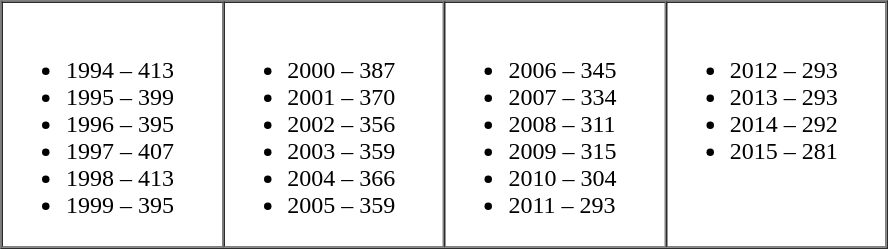<table border="1" cellpadding="2" cellspacing="0">
<tr>
<td valign="top" width="20%"><br><ul><li>1994 – 413</li><li>1995 – 399</li><li>1996 – 395</li><li>1997 – 407</li><li>1998 – 413</li><li>1999 – 395</li></ul></td>
<td valign="top" width="20%"><br><ul><li>2000 – 387</li><li>2001 – 370</li><li>2002 – 356</li><li>2003 – 359</li><li>2004 – 366</li><li>2005 – 359</li></ul></td>
<td valign="top" width="20%"><br><ul><li>2006 – 345</li><li>2007 – 334</li><li>2008 – 311</li><li>2009 – 315</li><li>2010 – 304</li><li>2011 – 293</li></ul></td>
<td valign="top" width="20%"><br><ul><li>2012 – 293</li><li>2013 – 293</li><li>2014 – 292</li><li>2015 – 281</li></ul></td>
</tr>
</table>
